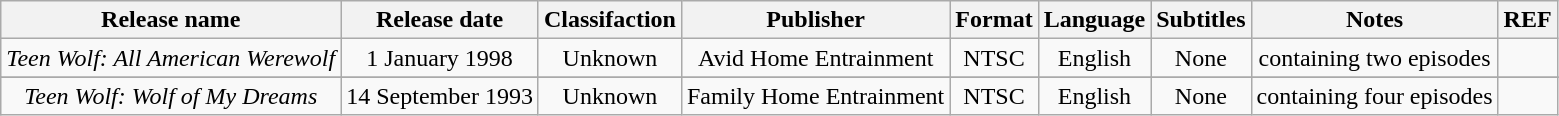<table class="wikitable">
<tr>
<th>Release name<br></th>
<th>Release date<br></th>
<th>Classifaction<br></th>
<th>Publisher <br></th>
<th>Format <br></th>
<th>Language</th>
<th>Subtitles</th>
<th>Notes<br></th>
<th>REF</th>
</tr>
<tr style="text-align:center;">
<td><em>Teen Wolf: All American Werewolf</em></td>
<td>1 January 1998</td>
<td>Unknown</td>
<td>Avid Home Entrainment</td>
<td>NTSC</td>
<td>English</td>
<td>None</td>
<td>containing two episodes</td>
<td></td>
</tr>
<tr>
</tr>
<tr style="text-align:center;">
<td><em>Teen Wolf: Wolf of My Dreams</em></td>
<td>14 September 1993</td>
<td>Unknown</td>
<td>Family Home Entrainment</td>
<td>NTSC</td>
<td>English</td>
<td>None</td>
<td>containing four episodes</td>
<td></td>
</tr>
</table>
